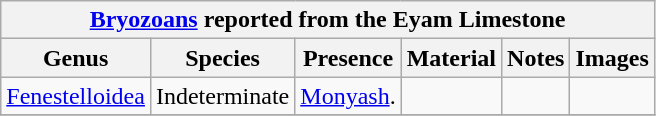<table class="wikitable" align="center">
<tr>
<th colspan="6" align="center"><strong><a href='#'>Bryozoans</a> reported from the Eyam Limestone</strong></th>
</tr>
<tr>
<th>Genus</th>
<th>Species</th>
<th>Presence</th>
<th><strong>Material</strong></th>
<th>Notes</th>
<th>Images</th>
</tr>
<tr>
<td><a href='#'>Fenestelloidea</a></td>
<td>Indeterminate</td>
<td><a href='#'>Monyash</a>.</td>
<td></td>
<td></td>
<td></td>
</tr>
<tr>
</tr>
</table>
